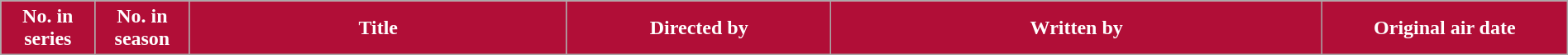<table class="wikitable plainrowheaders" style="width:100%">
<tr>
<th style="background:#B10E37; color:#fff; width:5%;">No. in<br>series</th>
<th style="background:#B10E37; color:#fff; width:5%;">No. in<br>season</th>
<th style="background:#B10E37; color:#fff; width:20%;">Title</th>
<th style="background:#B10E37; color:#fff; width:14%;">Directed by</th>
<th style="background:#B10E37; color:#fff; width:26%;">Written by</th>
<th style="background:#B10E37; color:#fff; width:13%;">Original air date<br>
























</th>
</tr>
</table>
